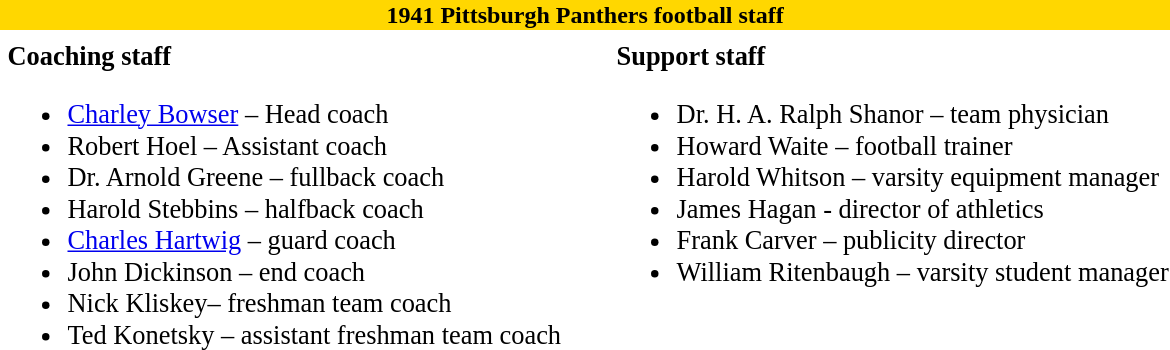<table class="toccolours" style="text-align: left;">
<tr>
<th colspan="10" style="background:gold; color:dark blue; text-align: center;"><strong>1941 Pittsburgh Panthers football staff</strong></th>
</tr>
<tr>
<td colspan="10" align="right"></td>
</tr>
<tr>
<td valign="top"></td>
<td style="font-size: 110%;" valign="top"><strong>Coaching staff</strong><br><ul><li><a href='#'>Charley Bowser</a> – Head coach</li><li>Robert Hoel – Assistant coach</li><li>Dr. Arnold Greene – fullback coach</li><li>Harold Stebbins – halfback coach</li><li><a href='#'>Charles Hartwig</a> – guard coach</li><li>John Dickinson – end coach</li><li>Nick Kliskey– freshman team coach</li><li>Ted Konetsky – assistant freshman team coach</li></ul></td>
<td width="25"> </td>
<td valign="top"></td>
<td style="font-size: 110%;" valign="top"><strong>Support staff</strong><br><ul><li>Dr. H. A. Ralph Shanor – team physician</li><li>Howard Waite – football trainer</li><li>Harold Whitson – varsity equipment manager</li><li>James Hagan - director of athletics</li><li>Frank Carver – publicity director</li><li>William Ritenbaugh – varsity student manager</li></ul></td>
</tr>
</table>
